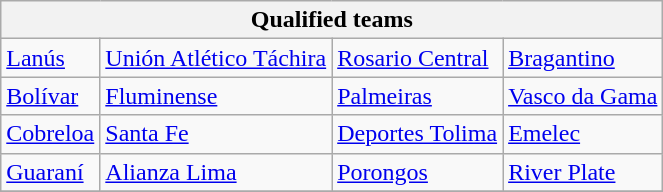<table class="wikitable">
<tr>
<th colspan=4>Qualified teams</th>
</tr>
<tr>
<td> <a href='#'>Lanús</a></td>
<td> <a href='#'>Unión Atlético Táchira</a></td>
<td> <a href='#'>Rosario Central</a></td>
<td> <a href='#'>Bragantino</a></td>
</tr>
<tr>
<td> <a href='#'>Bolívar</a></td>
<td> <a href='#'>Fluminense</a></td>
<td> <a href='#'>Palmeiras</a></td>
<td> <a href='#'>Vasco da Gama</a></td>
</tr>
<tr>
<td> <a href='#'>Cobreloa</a></td>
<td> <a href='#'>Santa Fe</a></td>
<td> <a href='#'>Deportes Tolima</a></td>
<td> <a href='#'>Emelec</a></td>
</tr>
<tr>
<td> <a href='#'>Guaraní</a></td>
<td> <a href='#'>Alianza Lima</a></td>
<td> <a href='#'>Porongos</a></td>
<td> <a href='#'>River Plate</a></td>
</tr>
<tr>
</tr>
</table>
